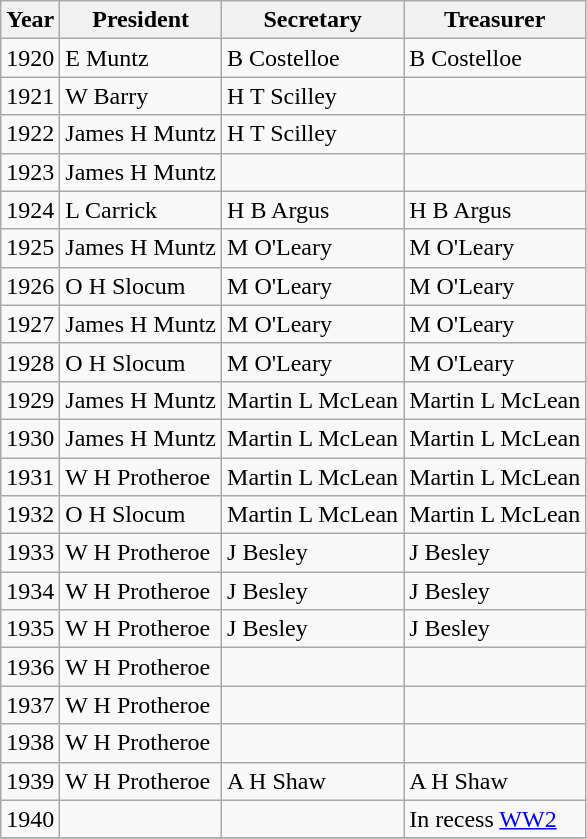<table class="wikitable sortable">
<tr>
<th>Year</th>
<th>President</th>
<th>Secretary</th>
<th>Treasurer</th>
</tr>
<tr>
<td>1920</td>
<td>E Muntz</td>
<td>B Costelloe</td>
<td>B Costelloe</td>
</tr>
<tr>
<td>1921</td>
<td>W Barry</td>
<td>H T Scilley</td>
<td></td>
</tr>
<tr>
<td>1922</td>
<td>James H Muntz</td>
<td>H T Scilley</td>
<td></td>
</tr>
<tr>
<td>1923</td>
<td>James H Muntz</td>
<td></td>
<td></td>
</tr>
<tr>
<td>1924</td>
<td>L Carrick</td>
<td>H B Argus</td>
<td>H B Argus</td>
</tr>
<tr>
<td>1925</td>
<td>James H Muntz</td>
<td>M O'Leary</td>
<td>M O'Leary</td>
</tr>
<tr>
<td>1926</td>
<td>O H Slocum</td>
<td>M O'Leary</td>
<td>M O'Leary</td>
</tr>
<tr>
<td>1927</td>
<td>James H Muntz</td>
<td>M O'Leary</td>
<td>M O'Leary</td>
</tr>
<tr>
<td>1928</td>
<td>O H Slocum</td>
<td>M O'Leary</td>
<td>M O'Leary</td>
</tr>
<tr>
<td>1929</td>
<td>James H Muntz</td>
<td>Martin L McLean</td>
<td>Martin L McLean</td>
</tr>
<tr>
<td>1930</td>
<td>James H Muntz</td>
<td>Martin L McLean</td>
<td>Martin L McLean</td>
</tr>
<tr>
<td>1931</td>
<td>W H Protheroe</td>
<td>Martin L McLean</td>
<td>Martin L McLean</td>
</tr>
<tr>
<td>1932</td>
<td>O H Slocum</td>
<td>Martin L McLean</td>
<td>Martin L McLean</td>
</tr>
<tr>
<td>1933</td>
<td>W H Protheroe</td>
<td>J Besley</td>
<td>J Besley</td>
</tr>
<tr>
<td>1934</td>
<td>W H Protheroe</td>
<td>J Besley</td>
<td>J Besley</td>
</tr>
<tr>
<td>1935</td>
<td>W H Protheroe</td>
<td>J Besley</td>
<td>J Besley</td>
</tr>
<tr>
<td>1936</td>
<td>W H Protheroe</td>
<td></td>
<td></td>
</tr>
<tr>
<td>1937</td>
<td>W H Protheroe</td>
<td></td>
<td></td>
</tr>
<tr>
<td>1938</td>
<td>W H Protheroe</td>
<td></td>
<td></td>
</tr>
<tr>
<td>1939</td>
<td>W H Protheroe</td>
<td>A H Shaw</td>
<td>A H Shaw</td>
</tr>
<tr>
<td>1940</td>
<td></td>
<td></td>
<td>In recess <a href='#'>WW2</a></td>
</tr>
<tr>
</tr>
</table>
